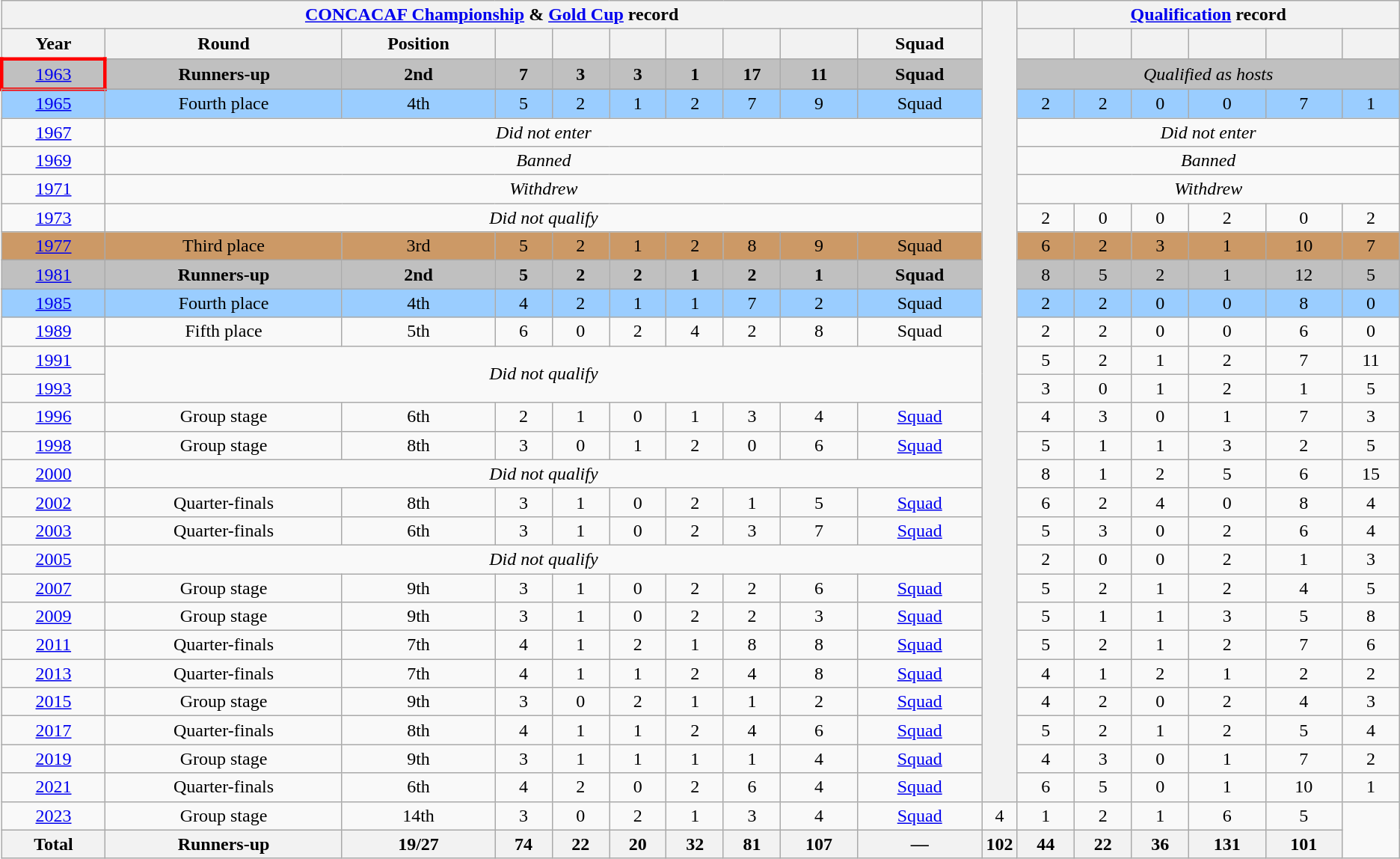<table class="wikitable" style="text-align: center;">
<tr>
<th colspan=10><a href='#'>CONCACAF Championship</a> & <a href='#'>Gold Cup</a> record</th>
<th width=1% rowspan=30></th>
<th colspan=6><a href='#'>Qualification</a> record</th>
</tr>
<tr>
<th>Year</th>
<th>Round</th>
<th>Position</th>
<th></th>
<th></th>
<th></th>
<th></th>
<th></th>
<th></th>
<th>Squad</th>
<th></th>
<th></th>
<th></th>
<th></th>
<th></th>
<th></th>
</tr>
<tr style="background:silver;">
<td style="border: 3px solid red"> <a href='#'>1963</a></td>
<td><strong>Runners-up</strong></td>
<td><strong>2nd</strong></td>
<td><strong>7</strong></td>
<td><strong>3</strong></td>
<td><strong>3</strong></td>
<td><strong>1</strong></td>
<td><strong>17</strong></td>
<td><strong>11</strong></td>
<td><strong>Squad</strong></td>
<td colspan=6><em>Qualified as hosts</em></td>
</tr>
<tr>
</tr>
<tr style="background:#9acdff;">
<td> <a href='#'>1965</a></td>
<td>Fourth place</td>
<td>4th</td>
<td>5</td>
<td>2</td>
<td>1</td>
<td>2</td>
<td>7</td>
<td>9</td>
<td>Squad</td>
<td>2</td>
<td>2</td>
<td>0</td>
<td>0</td>
<td>7</td>
<td>1</td>
</tr>
<tr>
<td> <a href='#'>1967</a></td>
<td colspan=9><em>Did not enter</em></td>
<td colspan=6><em>Did not enter</em></td>
</tr>
<tr>
<td> <a href='#'>1969</a></td>
<td colspan=9><em>Banned</em></td>
<td colspan=6><em>Banned</em></td>
</tr>
<tr>
<td> <a href='#'>1971</a></td>
<td colspan=9><em>Withdrew</em></td>
<td colspan=6><em>Withdrew</em></td>
</tr>
<tr>
<td> <a href='#'>1973</a></td>
<td colspan=9><em>Did not qualify</em></td>
<td>2</td>
<td>0</td>
<td>0</td>
<td>2</td>
<td>0</td>
<td>2</td>
</tr>
<tr style="background:#c96;">
<td> <a href='#'>1977</a></td>
<td>Third place</td>
<td>3rd</td>
<td>5</td>
<td>2</td>
<td>1</td>
<td>2</td>
<td>8</td>
<td>9</td>
<td>Squad</td>
<td>6</td>
<td>2</td>
<td>3</td>
<td>1</td>
<td>10</td>
<td>7</td>
</tr>
<tr style="background:silver;">
<td> <a href='#'>1981</a></td>
<td><strong>Runners-up</strong></td>
<td><strong>2nd</strong></td>
<td><strong>5</strong></td>
<td><strong>2</strong></td>
<td><strong>2</strong></td>
<td><strong>1</strong></td>
<td><strong>2</strong></td>
<td><strong>1</strong></td>
<td><strong>Squad</strong></td>
<td>8</td>
<td>5</td>
<td>2</td>
<td>1</td>
<td>12</td>
<td>5</td>
</tr>
<tr>
</tr>
<tr style="background:#9acdff;">
<td><a href='#'>1985</a></td>
<td>Fourth place</td>
<td>4th</td>
<td>4</td>
<td>2</td>
<td>1</td>
<td>1</td>
<td>7</td>
<td>2</td>
<td>Squad</td>
<td>2</td>
<td>2</td>
<td>0</td>
<td>0</td>
<td>8</td>
<td>0</td>
</tr>
<tr>
<td><a href='#'>1989</a></td>
<td>Fifth place</td>
<td>5th</td>
<td>6</td>
<td>0</td>
<td>2</td>
<td>4</td>
<td>2</td>
<td>8</td>
<td>Squad</td>
<td>2</td>
<td>2</td>
<td>0</td>
<td>0</td>
<td>6</td>
<td>0</td>
</tr>
<tr>
<td> <a href='#'>1991</a></td>
<td colspan=9 rowspan=2><em>Did not qualify</em></td>
<td>5</td>
<td>2</td>
<td>1</td>
<td>2</td>
<td>7</td>
<td>11</td>
</tr>
<tr>
<td>  <a href='#'>1993</a></td>
<td>3</td>
<td>0</td>
<td>1</td>
<td>2</td>
<td>1</td>
<td>5</td>
</tr>
<tr>
<td> <a href='#'>1996</a></td>
<td>Group stage</td>
<td>6th</td>
<td>2</td>
<td>1</td>
<td>0</td>
<td>1</td>
<td>3</td>
<td>4</td>
<td><a href='#'>Squad</a></td>
<td>4</td>
<td>3</td>
<td>0</td>
<td>1</td>
<td>7</td>
<td>3</td>
</tr>
<tr>
<td> <a href='#'>1998</a></td>
<td>Group stage</td>
<td>8th</td>
<td>3</td>
<td>0</td>
<td>1</td>
<td>2</td>
<td>0</td>
<td>6</td>
<td><a href='#'>Squad</a></td>
<td>5</td>
<td>1</td>
<td>1</td>
<td>3</td>
<td>2</td>
<td>5</td>
</tr>
<tr>
<td> <a href='#'>2000</a></td>
<td colspan=9><em>Did not qualify</em></td>
<td>8</td>
<td>1</td>
<td>2</td>
<td>5</td>
<td>6</td>
<td>15</td>
</tr>
<tr>
<td> <a href='#'>2002</a></td>
<td>Quarter-finals</td>
<td>8th</td>
<td>3</td>
<td>1</td>
<td>0</td>
<td>2</td>
<td>1</td>
<td>5</td>
<td><a href='#'>Squad</a></td>
<td>6</td>
<td>2</td>
<td>4</td>
<td>0</td>
<td>8</td>
<td>4</td>
</tr>
<tr>
<td>  <a href='#'>2003</a></td>
<td>Quarter-finals</td>
<td>6th</td>
<td>3</td>
<td>1</td>
<td>0</td>
<td>2</td>
<td>3</td>
<td>7</td>
<td><a href='#'>Squad</a></td>
<td>5</td>
<td>3</td>
<td>0</td>
<td>2</td>
<td>6</td>
<td>4</td>
</tr>
<tr>
<td> <a href='#'>2005</a></td>
<td colspan=9><em>Did not qualify</em></td>
<td>2</td>
<td>0</td>
<td>0</td>
<td>2</td>
<td>1</td>
<td>3</td>
</tr>
<tr>
<td> <a href='#'>2007</a></td>
<td>Group stage</td>
<td>9th</td>
<td>3</td>
<td>1</td>
<td>0</td>
<td>2</td>
<td>2</td>
<td>6</td>
<td><a href='#'>Squad</a></td>
<td>5</td>
<td>2</td>
<td>1</td>
<td>2</td>
<td>4</td>
<td>5</td>
</tr>
<tr>
<td> <a href='#'>2009</a></td>
<td>Group stage</td>
<td>9th</td>
<td>3</td>
<td>1</td>
<td>0</td>
<td>2</td>
<td>2</td>
<td>3</td>
<td><a href='#'>Squad</a></td>
<td>5</td>
<td>1</td>
<td>1</td>
<td>3</td>
<td>5</td>
<td>8</td>
</tr>
<tr>
<td> <a href='#'>2011</a></td>
<td>Quarter-finals</td>
<td>7th</td>
<td>4</td>
<td>1</td>
<td>2</td>
<td>1</td>
<td>8</td>
<td>8</td>
<td><a href='#'>Squad</a></td>
<td>5</td>
<td>2</td>
<td>1</td>
<td>2</td>
<td>7</td>
<td>6</td>
</tr>
<tr>
<td> <a href='#'>2013</a></td>
<td>Quarter-finals</td>
<td>7th</td>
<td>4</td>
<td>1</td>
<td>1</td>
<td>2</td>
<td>4</td>
<td>8</td>
<td><a href='#'>Squad</a></td>
<td>4</td>
<td>1</td>
<td>2</td>
<td>1</td>
<td>2</td>
<td>2</td>
</tr>
<tr>
<td>  <a href='#'>2015</a></td>
<td>Group stage</td>
<td>9th</td>
<td>3</td>
<td>0</td>
<td>2</td>
<td>1</td>
<td>1</td>
<td>2</td>
<td><a href='#'>Squad</a></td>
<td>4</td>
<td>2</td>
<td>0</td>
<td>2</td>
<td>4</td>
<td>3</td>
</tr>
<tr>
<td> <a href='#'>2017</a></td>
<td>Quarter-finals</td>
<td>8th</td>
<td>4</td>
<td>1</td>
<td>1</td>
<td>2</td>
<td>4</td>
<td>6</td>
<td><a href='#'>Squad</a></td>
<td>5</td>
<td>2</td>
<td>1</td>
<td>2</td>
<td>5</td>
<td>4</td>
</tr>
<tr>
<td>   <a href='#'>2019</a></td>
<td>Group stage</td>
<td>9th</td>
<td>3</td>
<td>1</td>
<td>1</td>
<td>1</td>
<td>1</td>
<td>4</td>
<td><a href='#'>Squad</a></td>
<td>4</td>
<td>3</td>
<td>0</td>
<td>1</td>
<td>7</td>
<td>2</td>
</tr>
<tr>
<td> <a href='#'>2021</a></td>
<td>Quarter-finals</td>
<td>6th</td>
<td>4</td>
<td>2</td>
<td>0</td>
<td>2</td>
<td>6</td>
<td>4</td>
<td><a href='#'>Squad</a></td>
<td>6</td>
<td>5</td>
<td>0</td>
<td>1</td>
<td>10</td>
<td>1</td>
</tr>
<tr>
<td>  <a href='#'>2023</a></td>
<td>Group stage</td>
<td>14th</td>
<td>3</td>
<td>0</td>
<td>2</td>
<td>1</td>
<td>3</td>
<td>4</td>
<td><a href='#'>Squad</a></td>
<td>4</td>
<td>1</td>
<td>2</td>
<td>1</td>
<td>6</td>
<td>5</td>
</tr>
<tr>
<th>Total</th>
<th>Runners-up</th>
<th>19/27</th>
<th>74</th>
<th>22</th>
<th>20</th>
<th>32</th>
<th>81</th>
<th>107</th>
<th>—</th>
<th>102</th>
<th>44</th>
<th>22</th>
<th>36</th>
<th>131</th>
<th>101</th>
</tr>
</table>
